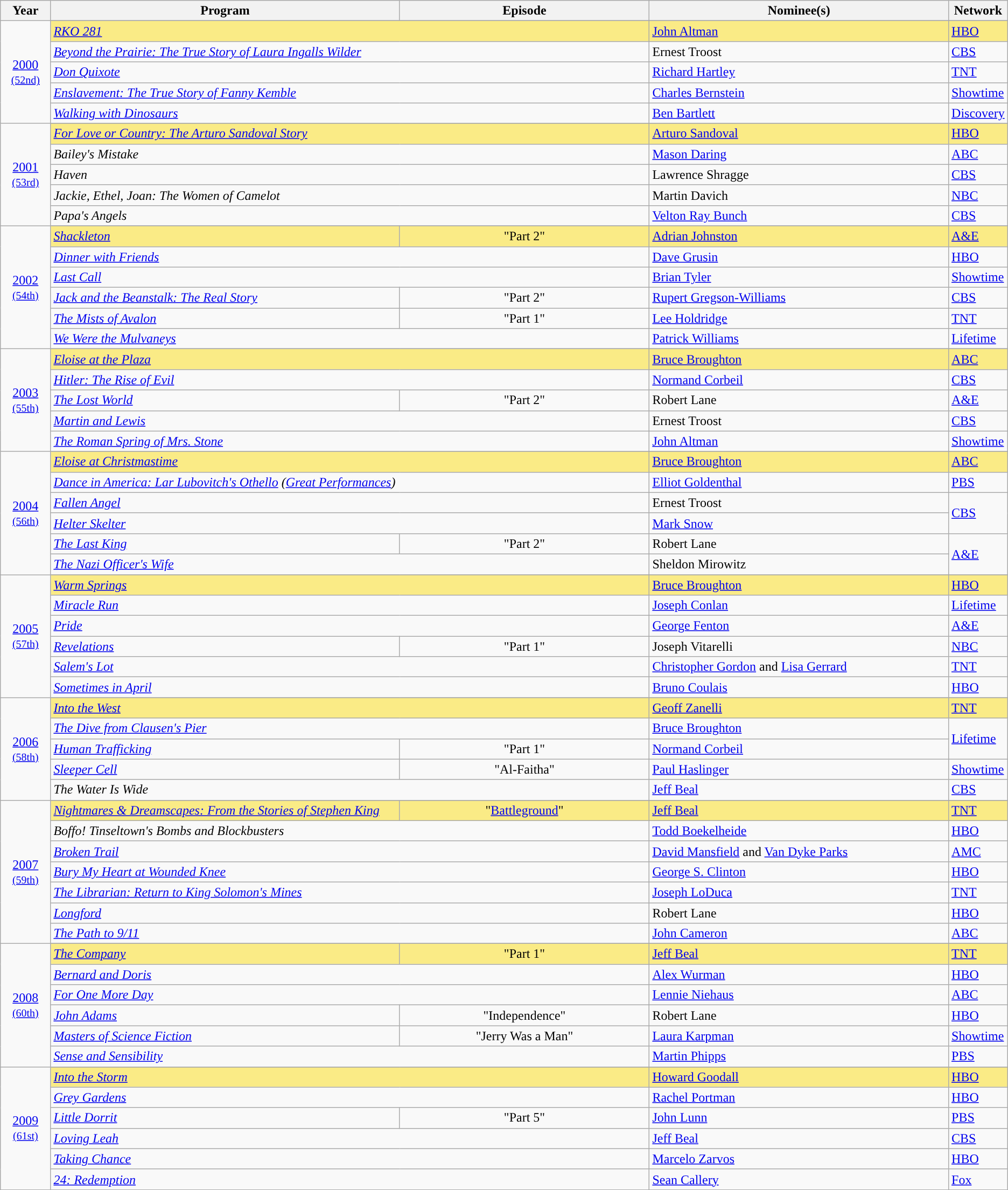<table class="wikitable">
<tr>
<th width="5%">Year</th>
<th width="35%">Program</th>
<th width="25%">Episode</th>
<th width="30%">Nominee(s)</th>
<th width="5%">Network</th>
</tr>
<tr>
<td rowspan="6" style="text-align:center;"><a href='#'>2000</a><br><small><a href='#'>(52nd)</a></small><br></td>
</tr>
<tr style="background:#FAEB86">
<td colspan=2><em><a href='#'>RKO 281</a></em></td>
<td><a href='#'>John Altman</a></td>
<td><a href='#'>HBO</a></td>
</tr>
<tr>
<td colspan=2><em><a href='#'>Beyond the Prairie: The True Story of Laura Ingalls Wilder</a></em></td>
<td>Ernest Troost</td>
<td><a href='#'>CBS</a></td>
</tr>
<tr>
<td colspan=2><em><a href='#'>Don Quixote</a></em></td>
<td><a href='#'>Richard Hartley</a></td>
<td><a href='#'>TNT</a></td>
</tr>
<tr>
<td colspan=2><em><a href='#'>Enslavement: The True Story of Fanny Kemble</a></em></td>
<td><a href='#'>Charles Bernstein</a></td>
<td><a href='#'>Showtime</a></td>
</tr>
<tr>
<td colspan=2><em><a href='#'>Walking with Dinosaurs</a></em></td>
<td><a href='#'>Ben Bartlett</a></td>
<td><a href='#'>Discovery</a></td>
</tr>
<tr>
<td rowspan="6" style="text-align:center;"><a href='#'>2001</a><br><small><a href='#'>(53rd)</a></small><br></td>
</tr>
<tr style="background:#FAEB86">
<td style="background:#FAEB86;" colspan=2><em><a href='#'>For Love or Country: The Arturo Sandoval Story</a></em></td>
<td><a href='#'>Arturo Sandoval</a></td>
<td><a href='#'>HBO</a></td>
</tr>
<tr>
<td colspan=2><em>Bailey's Mistake</em></td>
<td><a href='#'>Mason Daring</a></td>
<td><a href='#'>ABC</a></td>
</tr>
<tr>
<td colspan=2><em>Haven</em></td>
<td>Lawrence Shragge</td>
<td><a href='#'>CBS</a></td>
</tr>
<tr>
<td colspan=2><em>Jackie, Ethel, Joan: The Women of Camelot</em></td>
<td>Martin Davich</td>
<td><a href='#'>NBC</a></td>
</tr>
<tr>
<td colspan=2><em>Papa's Angels</em></td>
<td><a href='#'>Velton Ray Bunch</a></td>
<td><a href='#'>CBS</a></td>
</tr>
<tr>
<td rowspan="7" style="text-align:center;"><a href='#'>2002</a><br><small><a href='#'>(54th)</a></small><br></td>
</tr>
<tr style="background:#FAEB86">
<td><em><a href='#'>Shackleton</a></em></td>
<td align=center>"Part 2"</td>
<td><a href='#'>Adrian Johnston</a></td>
<td><a href='#'>A&E</a></td>
</tr>
<tr>
<td colspan=2><em><a href='#'>Dinner with Friends</a></em></td>
<td><a href='#'>Dave Grusin</a></td>
<td><a href='#'>HBO</a></td>
</tr>
<tr>
<td colspan=2><em><a href='#'>Last Call</a></em></td>
<td><a href='#'>Brian Tyler</a></td>
<td><a href='#'>Showtime</a></td>
</tr>
<tr>
<td><em><a href='#'>Jack and the Beanstalk: The Real Story</a></em></td>
<td align=center>"Part 2"</td>
<td><a href='#'>Rupert Gregson-Williams</a></td>
<td><a href='#'>CBS</a></td>
</tr>
<tr>
<td><em><a href='#'>The Mists of Avalon</a></em></td>
<td align=center>"Part 1"</td>
<td><a href='#'>Lee Holdridge</a></td>
<td><a href='#'>TNT</a></td>
</tr>
<tr>
<td colspan=2><em><a href='#'>We Were the Mulvaneys</a></em></td>
<td><a href='#'>Patrick Williams</a></td>
<td><a href='#'>Lifetime</a></td>
</tr>
<tr>
<td rowspan="6" style="text-align:center;"><a href='#'>2003</a><br><small><a href='#'>(55th)</a></small><br></td>
</tr>
<tr style="background:#FAEB86">
<td colspan=2><em><a href='#'>Eloise at the Plaza</a></em></td>
<td><a href='#'>Bruce Broughton</a></td>
<td><a href='#'>ABC</a></td>
</tr>
<tr>
<td colspan=2><em><a href='#'>Hitler: The Rise of Evil</a></em></td>
<td><a href='#'>Normand Corbeil</a></td>
<td><a href='#'>CBS</a></td>
</tr>
<tr>
<td><em><a href='#'>The Lost World</a></em></td>
<td align=center>"Part 2"</td>
<td>Robert Lane</td>
<td><a href='#'>A&E</a></td>
</tr>
<tr>
<td colspan=2><em><a href='#'>Martin and Lewis</a></em></td>
<td>Ernest Troost</td>
<td><a href='#'>CBS</a></td>
</tr>
<tr>
<td colspan=2><em><a href='#'>The Roman Spring of Mrs. Stone</a></em></td>
<td><a href='#'>John Altman</a></td>
<td><a href='#'>Showtime</a></td>
</tr>
<tr>
<td rowspan="7" style="text-align:center;"><a href='#'>2004</a><br><small><a href='#'>(56th)</a></small><br></td>
</tr>
<tr style="background:#FAEB86">
<td colspan=2><em><a href='#'>Eloise at Christmastime</a></em></td>
<td><a href='#'>Bruce Broughton</a></td>
<td><a href='#'>ABC</a></td>
</tr>
<tr>
<td colspan=2><em><a href='#'>Dance in America: Lar Lubovitch's Othello</a> (<a href='#'>Great Performances</a>)</em></td>
<td><a href='#'>Elliot Goldenthal</a></td>
<td><a href='#'>PBS</a></td>
</tr>
<tr>
<td colspan=2><em><a href='#'>Fallen Angel</a></em></td>
<td>Ernest Troost</td>
<td rowspan=2><a href='#'>CBS</a></td>
</tr>
<tr>
<td colspan=2><em><a href='#'>Helter Skelter</a></em></td>
<td><a href='#'>Mark Snow</a></td>
</tr>
<tr>
<td><em><a href='#'>The Last King</a></em></td>
<td align=center>"Part 2"</td>
<td>Robert Lane</td>
<td rowspan=2><a href='#'>A&E</a></td>
</tr>
<tr>
<td colspan=2><em><a href='#'>The Nazi Officer's Wife</a></em></td>
<td>Sheldon Mirowitz</td>
</tr>
<tr>
<td rowspan="7" style="text-align:center;"><a href='#'>2005</a><br><small><a href='#'>(57th)</a></small><br></td>
</tr>
<tr style="background:#FAEB86">
<td colspan=2><em><a href='#'>Warm Springs</a></em></td>
<td><a href='#'>Bruce Broughton</a></td>
<td><a href='#'>HBO</a></td>
</tr>
<tr>
<td colspan=2><em><a href='#'>Miracle Run</a></em></td>
<td><a href='#'>Joseph Conlan</a></td>
<td><a href='#'>Lifetime</a></td>
</tr>
<tr>
<td colspan=2><em><a href='#'>Pride</a></em></td>
<td><a href='#'>George Fenton</a></td>
<td><a href='#'>A&E</a></td>
</tr>
<tr>
<td><em><a href='#'>Revelations</a></em></td>
<td align=center>"Part 1"</td>
<td>Joseph Vitarelli</td>
<td><a href='#'>NBC</a></td>
</tr>
<tr>
<td colspan=2><em><a href='#'>Salem's Lot</a></em></td>
<td><a href='#'>Christopher Gordon</a> and <a href='#'>Lisa Gerrard</a></td>
<td><a href='#'>TNT</a></td>
</tr>
<tr>
<td colspan=2><em><a href='#'>Sometimes in April</a></em></td>
<td><a href='#'>Bruno Coulais</a></td>
<td><a href='#'>HBO</a></td>
</tr>
<tr>
<td rowspan="6" style="text-align:center;"><a href='#'>2006</a><br><small><a href='#'>(58th)</a></small><br></td>
</tr>
<tr style="background:#FAEB86">
<td colspan=2><em><a href='#'>Into the West</a></em></td>
<td><a href='#'>Geoff Zanelli</a></td>
<td><a href='#'>TNT</a></td>
</tr>
<tr>
<td colspan=2><em><a href='#'>The Dive from Clausen's Pier</a></em></td>
<td><a href='#'>Bruce Broughton</a></td>
<td rowspan=2><a href='#'>Lifetime</a></td>
</tr>
<tr>
<td><em><a href='#'>Human Trafficking</a></em></td>
<td align=center>"Part 1"</td>
<td><a href='#'>Normand Corbeil</a></td>
</tr>
<tr>
<td><em><a href='#'>Sleeper Cell</a></em></td>
<td align=center>"Al-Faitha"</td>
<td><a href='#'>Paul Haslinger</a></td>
<td><a href='#'>Showtime</a></td>
</tr>
<tr>
<td colspan=2><em>The Water Is Wide</em></td>
<td><a href='#'>Jeff Beal</a></td>
<td><a href='#'>CBS</a></td>
</tr>
<tr>
<td rowspan="8" style="text-align:center;"><a href='#'>2007</a><br><small><a href='#'>(59th)</a></small><br></td>
</tr>
<tr style="background:#FAEB86">
<td><em><a href='#'>Nightmares & Dreamscapes: From the Stories of Stephen King</a></em></td>
<td align=center>"<a href='#'>Battleground</a>"</td>
<td><a href='#'>Jeff Beal</a></td>
<td><a href='#'>TNT</a></td>
</tr>
<tr>
<td colspan=2><em>Boffo! Tinseltown's Bombs and Blockbusters</em></td>
<td><a href='#'>Todd Boekelheide</a></td>
<td><a href='#'>HBO</a></td>
</tr>
<tr>
<td colspan=2><em><a href='#'>Broken Trail</a></em></td>
<td><a href='#'>David Mansfield</a> and <a href='#'>Van Dyke Parks</a></td>
<td><a href='#'>AMC</a></td>
</tr>
<tr>
<td colspan=2><em><a href='#'>Bury My Heart at Wounded Knee</a></em></td>
<td><a href='#'>George S. Clinton</a></td>
<td><a href='#'>HBO</a></td>
</tr>
<tr>
<td colspan=2><em><a href='#'>The Librarian: Return to King Solomon's Mines</a></em></td>
<td><a href='#'>Joseph LoDuca</a></td>
<td><a href='#'>TNT</a></td>
</tr>
<tr>
<td colspan=2><em><a href='#'>Longford</a></em></td>
<td>Robert Lane</td>
<td><a href='#'>HBO</a></td>
</tr>
<tr>
<td colspan=2><em><a href='#'>The Path to 9/11</a></em></td>
<td><a href='#'>John Cameron</a></td>
<td><a href='#'>ABC</a></td>
</tr>
<tr>
<td rowspan="7" style="text-align:center;"><a href='#'>2008</a><br><small><a href='#'>(60th)</a></small><br></td>
</tr>
<tr style="background:#FAEB86">
<td><em><a href='#'>The Company</a></em></td>
<td align=center>"Part 1"</td>
<td><a href='#'>Jeff Beal</a></td>
<td><a href='#'>TNT</a></td>
</tr>
<tr>
<td colspan=2><em><a href='#'>Bernard and Doris</a></em></td>
<td><a href='#'>Alex Wurman</a></td>
<td><a href='#'>HBO</a></td>
</tr>
<tr>
<td colspan=2><em><a href='#'>For One More Day</a></em></td>
<td><a href='#'>Lennie Niehaus</a></td>
<td><a href='#'>ABC</a></td>
</tr>
<tr>
<td><em><a href='#'>John Adams</a></em></td>
<td align=center>"Independence"</td>
<td>Robert Lane</td>
<td><a href='#'>HBO</a></td>
</tr>
<tr>
<td><em><a href='#'>Masters of Science Fiction</a></em></td>
<td align=center>"Jerry Was a Man"</td>
<td><a href='#'>Laura Karpman</a></td>
<td><a href='#'>Showtime</a></td>
</tr>
<tr>
<td colspan=2><em><a href='#'>Sense and Sensibility</a></em></td>
<td><a href='#'>Martin Phipps</a></td>
<td><a href='#'>PBS</a></td>
</tr>
<tr>
<td rowspan="7" style="text-align:center;"><a href='#'>2009</a><br><small><a href='#'>(61st)</a></small><br></td>
</tr>
<tr style="background:#FAEB86">
<td colspan=2><em><a href='#'>Into the Storm</a></em></td>
<td><a href='#'>Howard Goodall</a></td>
<td><a href='#'>HBO</a></td>
</tr>
<tr>
<td colspan=2><em><a href='#'>Grey Gardens</a></em></td>
<td><a href='#'>Rachel Portman</a></td>
<td><a href='#'>HBO</a></td>
</tr>
<tr>
<td><em><a href='#'>Little Dorrit</a></em></td>
<td align=center>"Part 5"</td>
<td><a href='#'>John Lunn</a></td>
<td><a href='#'>PBS</a></td>
</tr>
<tr>
<td colspan=2><em><a href='#'>Loving Leah</a></em></td>
<td><a href='#'>Jeff Beal</a></td>
<td><a href='#'>CBS</a></td>
</tr>
<tr>
<td colspan=2><em><a href='#'>Taking Chance</a></em></td>
<td><a href='#'>Marcelo Zarvos</a></td>
<td><a href='#'>HBO</a></td>
</tr>
<tr>
<td colspan=2><em><a href='#'>24: Redemption</a></em></td>
<td><a href='#'>Sean Callery</a></td>
<td><a href='#'>Fox</a></td>
</tr>
<tr>
</tr>
</table>
